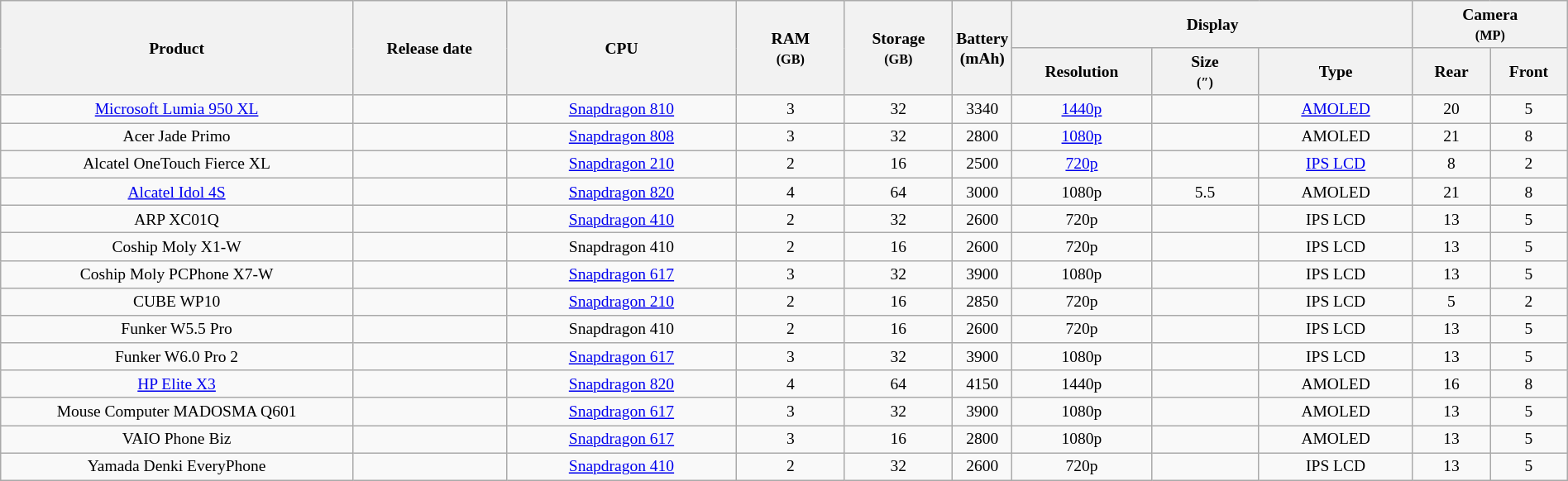<table class="wikitable sortable" style="font-size: small; text-align: center; width: 100%;">
<tr>
<th width="23%" rowspan="2">Product</th>
<th width="10%" rowspan="2">Release date</th>
<th width="15%" rowspan="2">CPU</th>
<th width="7%" rowspan="2">RAM<br><small>(GB)</small></th>
<th width="7%" rowspan="2">Storage<br><small>(GB)</small></th>
<th rowspan="2">Battery (mAh)</th>
<th colspan="3">Display</th>
<th colspan="2">Camera<br><small>(MP)</small></th>
</tr>
<tr>
<th width="9%">Resolution</th>
<th width="7%">Size<br><small>(″)</small></th>
<th width="10%">Type</th>
<th width="5%">Rear</th>
<th width="5%">Front</th>
</tr>
<tr>
<td><a href='#'>Microsoft Lumia 950 XL</a></td>
<td></td>
<td><a href='#'>Snapdragon 810</a></td>
<td>3</td>
<td>32</td>
<td>3340</td>
<td><a href='#'>1440p</a></td>
<td></td>
<td><a href='#'>AMOLED</a></td>
<td>20</td>
<td>5</td>
</tr>
<tr>
<td>Acer Jade Primo</td>
<td></td>
<td><a href='#'>Snapdragon 808</a></td>
<td>3</td>
<td>32</td>
<td>2800</td>
<td><a href='#'>1080p</a></td>
<td></td>
<td>AMOLED</td>
<td>21</td>
<td>8</td>
</tr>
<tr>
<td>Alcatel OneTouch Fierce XL</td>
<td></td>
<td><a href='#'>Snapdragon 210</a></td>
<td>2</td>
<td>16</td>
<td>2500</td>
<td><a href='#'>720p</a></td>
<td></td>
<td><a href='#'>IPS LCD</a></td>
<td>8</td>
<td>2</td>
</tr>
<tr>
<td><a href='#'>Alcatel Idol 4S</a></td>
<td></td>
<td><a href='#'>Snapdragon 820</a></td>
<td>4</td>
<td>64</td>
<td>3000</td>
<td>1080p</td>
<td>5.5</td>
<td>AMOLED</td>
<td>21</td>
<td>8</td>
</tr>
<tr>
<td>ARP XC01Q</td>
<td></td>
<td><a href='#'>Snapdragon 410</a></td>
<td>2</td>
<td>32</td>
<td>2600</td>
<td>720p</td>
<td></td>
<td>IPS LCD</td>
<td>13</td>
<td>5</td>
</tr>
<tr>
<td>Coship Moly X1-W</td>
<td></td>
<td>Snapdragon 410</td>
<td>2</td>
<td>16</td>
<td>2600</td>
<td>720p</td>
<td></td>
<td>IPS LCD</td>
<td>13</td>
<td>5</td>
</tr>
<tr>
<td>Coship Moly PCPhone X7-W</td>
<td></td>
<td><a href='#'>Snapdragon 617</a></td>
<td>3</td>
<td>32</td>
<td>3900</td>
<td>1080p</td>
<td></td>
<td>IPS LCD</td>
<td>13</td>
<td>5</td>
</tr>
<tr>
<td>CUBE WP10</td>
<td></td>
<td><a href='#'>Snapdragon 210</a></td>
<td>2</td>
<td>16</td>
<td>2850</td>
<td>720p</td>
<td></td>
<td>IPS LCD</td>
<td>5</td>
<td>2</td>
</tr>
<tr>
<td>Funker W5.5 Pro</td>
<td></td>
<td>Snapdragon 410</td>
<td>2</td>
<td>16</td>
<td>2600</td>
<td>720p</td>
<td></td>
<td>IPS LCD</td>
<td>13</td>
<td>5</td>
</tr>
<tr>
<td>Funker W6.0 Pro 2</td>
<td></td>
<td><a href='#'>Snapdragon 617</a></td>
<td>3</td>
<td>32</td>
<td>3900</td>
<td>1080p</td>
<td></td>
<td>IPS LCD</td>
<td>13</td>
<td>5</td>
</tr>
<tr>
<td><a href='#'>HP Elite X3</a></td>
<td></td>
<td><a href='#'>Snapdragon 820</a></td>
<td>4</td>
<td>64</td>
<td>4150</td>
<td>1440p</td>
<td></td>
<td>AMOLED</td>
<td>16</td>
<td>8</td>
</tr>
<tr>
<td>Mouse Computer MADOSMA Q601</td>
<td></td>
<td><a href='#'>Snapdragon 617</a></td>
<td>3</td>
<td>32</td>
<td>3900</td>
<td>1080p</td>
<td></td>
<td>AMOLED</td>
<td>13</td>
<td>5</td>
</tr>
<tr>
<td>VAIO Phone Biz</td>
<td></td>
<td><a href='#'>Snapdragon 617</a></td>
<td>3</td>
<td>16</td>
<td>2800</td>
<td>1080p</td>
<td></td>
<td>AMOLED</td>
<td>13</td>
<td>5</td>
</tr>
<tr>
<td>Yamada Denki EveryPhone</td>
<td></td>
<td><a href='#'>Snapdragon 410</a></td>
<td>2</td>
<td>32</td>
<td>2600</td>
<td>720p</td>
<td></td>
<td>IPS LCD</td>
<td>13</td>
<td>5</td>
</tr>
</table>
